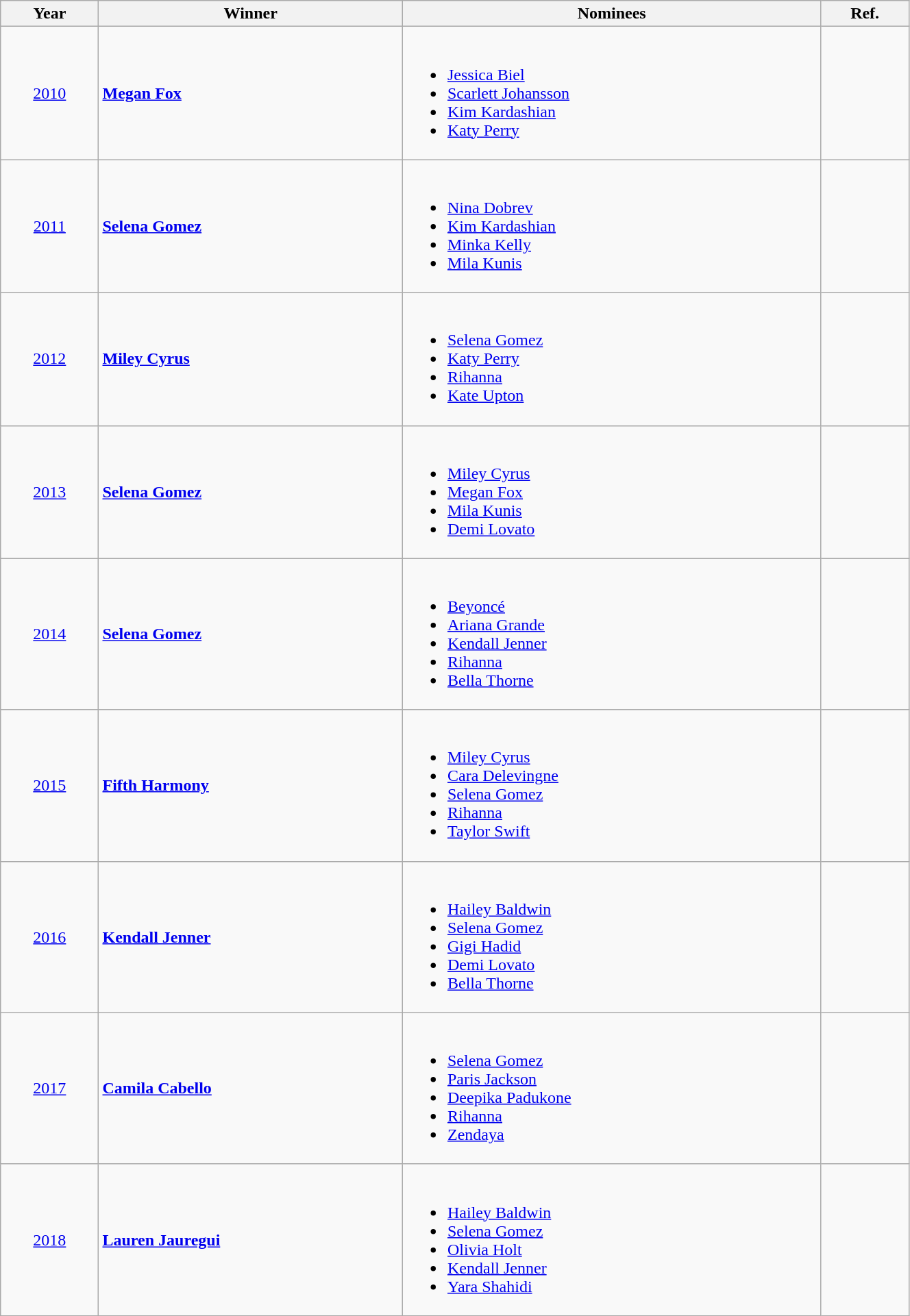<table class="wikitable" width=70%>
<tr>
<th>Year</th>
<th>Winner</th>
<th>Nominees</th>
<th>Ref.</th>
</tr>
<tr>
<td align="center"><a href='#'>2010</a></td>
<td><strong><a href='#'>Megan Fox</a></strong></td>
<td><br><ul><li><a href='#'>Jessica Biel</a></li><li><a href='#'>Scarlett Johansson</a></li><li><a href='#'>Kim Kardashian</a></li><li><a href='#'>Katy Perry</a></li></ul></td>
<td align="center"></td>
</tr>
<tr>
<td align="center"><a href='#'>2011</a></td>
<td><strong><a href='#'>Selena Gomez</a></strong></td>
<td><br><ul><li><a href='#'>Nina Dobrev</a></li><li><a href='#'>Kim Kardashian</a></li><li><a href='#'>Minka Kelly</a></li><li><a href='#'>Mila Kunis</a></li></ul></td>
<td align="center"></td>
</tr>
<tr>
<td align="center"><a href='#'>2012</a></td>
<td><strong><a href='#'>Miley Cyrus</a></strong></td>
<td><br><ul><li><a href='#'>Selena Gomez</a></li><li><a href='#'>Katy Perry</a></li><li><a href='#'>Rihanna</a></li><li><a href='#'>Kate Upton</a></li></ul></td>
<td align="center"></td>
</tr>
<tr>
<td align="center"><a href='#'>2013</a></td>
<td><strong><a href='#'>Selena Gomez</a></strong></td>
<td><br><ul><li><a href='#'>Miley Cyrus</a></li><li><a href='#'>Megan Fox</a></li><li><a href='#'>Mila Kunis</a></li><li><a href='#'>Demi Lovato</a></li></ul></td>
<td align="center"></td>
</tr>
<tr>
<td align="center"><a href='#'>2014</a></td>
<td><strong><a href='#'>Selena Gomez</a></strong></td>
<td><br><ul><li><a href='#'>Beyoncé</a></li><li><a href='#'>Ariana Grande</a></li><li><a href='#'>Kendall Jenner</a></li><li><a href='#'>Rihanna</a></li><li><a href='#'>Bella Thorne</a></li></ul></td>
<td align="center"></td>
</tr>
<tr>
<td align="center"><a href='#'>2015</a></td>
<td><strong><a href='#'>Fifth Harmony</a></strong></td>
<td><br><ul><li><a href='#'>Miley Cyrus</a></li><li><a href='#'>Cara Delevingne</a></li><li><a href='#'>Selena Gomez</a></li><li><a href='#'>Rihanna</a></li><li><a href='#'>Taylor Swift</a></li></ul></td>
<td align="center"></td>
</tr>
<tr>
<td align="center"><a href='#'>2016</a></td>
<td><strong><a href='#'>Kendall Jenner</a></strong></td>
<td><br><ul><li><a href='#'>Hailey Baldwin</a></li><li><a href='#'>Selena Gomez</a></li><li><a href='#'>Gigi Hadid</a></li><li><a href='#'>Demi Lovato</a></li><li><a href='#'>Bella Thorne</a></li></ul></td>
<td align="center"></td>
</tr>
<tr>
<td align="center"><a href='#'>2017</a></td>
<td><strong><a href='#'>Camila Cabello</a></strong></td>
<td><br><ul><li><a href='#'>Selena Gomez</a></li><li><a href='#'>Paris Jackson</a></li><li><a href='#'>Deepika Padukone</a></li><li><a href='#'>Rihanna</a></li><li><a href='#'>Zendaya</a></li></ul></td>
<td align="center"></td>
</tr>
<tr>
<td align="center"><a href='#'>2018</a></td>
<td><strong><a href='#'>Lauren Jauregui</a></strong></td>
<td><br><ul><li><a href='#'>Hailey Baldwin</a></li><li><a href='#'>Selena Gomez</a></li><li><a href='#'>Olivia Holt</a></li><li><a href='#'>Kendall Jenner</a></li><li><a href='#'>Yara Shahidi</a></li></ul></td>
<td align="center"></td>
</tr>
</table>
